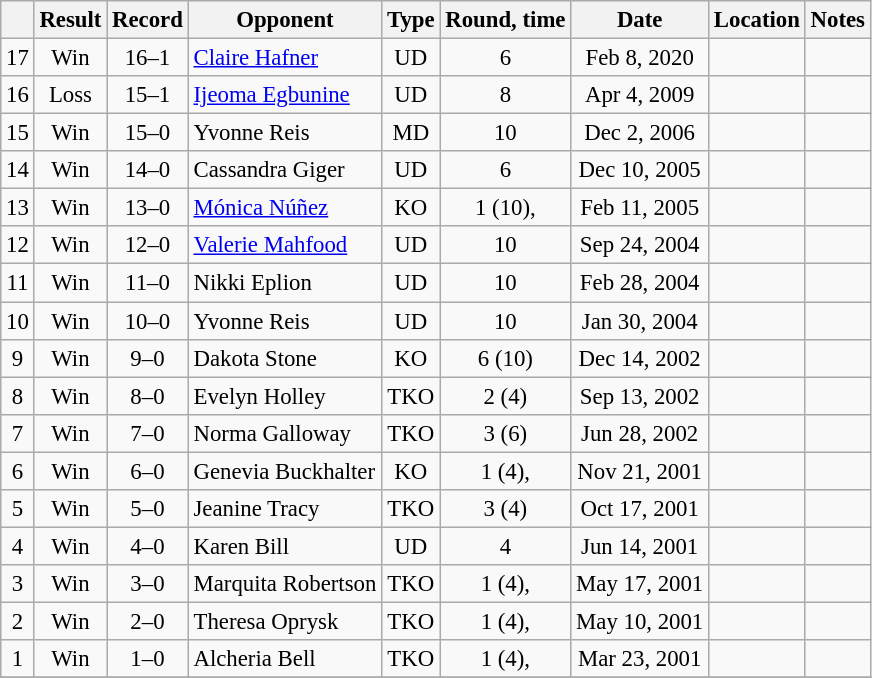<table class="wikitable" style="text-align:center; font-size:95%">
<tr>
<th></th>
<th>Result</th>
<th>Record</th>
<th>Opponent</th>
<th>Type</th>
<th>Round, time</th>
<th>Date</th>
<th>Location</th>
<th>Notes</th>
</tr>
<tr>
<td>17</td>
<td>Win</td>
<td>16–1</td>
<td style="text-align:left;"><a href='#'>Claire Hafner</a></td>
<td>UD</td>
<td>6</td>
<td>Feb 8, 2020</td>
<td style="text-align:left;"></td>
<td></td>
</tr>
<tr>
<td>16</td>
<td>Loss</td>
<td>15–1</td>
<td style="text-align:left;"><a href='#'>Ijeoma Egbunine</a></td>
<td>UD</td>
<td>8</td>
<td>Apr 4, 2009</td>
<td style="text-align:left;"></td>
<td></td>
</tr>
<tr>
<td>15</td>
<td>Win</td>
<td>15–0</td>
<td style="text-align:left;">Yvonne Reis</td>
<td>MD</td>
<td>10</td>
<td>Dec 2, 2006</td>
<td style="text-align:left;"></td>
<td style="text-align:left;"></td>
</tr>
<tr>
<td>14</td>
<td>Win</td>
<td>14–0</td>
<td style="text-align:left;">Cassandra Giger</td>
<td>UD</td>
<td>6</td>
<td>Dec 10, 2005</td>
<td style="text-align:left;"></td>
<td></td>
</tr>
<tr>
<td>13</td>
<td>Win</td>
<td>13–0</td>
<td style="text-align:left;"><a href='#'>Mónica Núñez</a></td>
<td>KO</td>
<td>1 (10), </td>
<td>Feb 11, 2005</td>
<td style="text-align:left;"></td>
<td style="text-align:left;"></td>
</tr>
<tr>
<td>12</td>
<td>Win</td>
<td>12–0</td>
<td style="text-align:left;"><a href='#'>Valerie Mahfood</a></td>
<td>UD</td>
<td>10</td>
<td>Sep 24, 2004</td>
<td style="text-align:left;"></td>
<td></td>
</tr>
<tr>
<td>11</td>
<td>Win</td>
<td>11–0</td>
<td style="text-align:left;">Nikki Eplion</td>
<td>UD</td>
<td>10</td>
<td>Feb 28, 2004</td>
<td style="text-align:left;"></td>
<td style="text-align:left;"></td>
</tr>
<tr>
<td>10</td>
<td>Win</td>
<td>10–0</td>
<td style="text-align:left;">Yvonne Reis</td>
<td>UD</td>
<td>10</td>
<td>Jan 30, 2004</td>
<td style="text-align:left;"></td>
<td style="text-align:left;"></td>
</tr>
<tr>
<td>9</td>
<td>Win</td>
<td>9–0</td>
<td style="text-align:left;">Dakota Stone</td>
<td>KO</td>
<td>6 (10)</td>
<td>Dec 14, 2002</td>
<td style="text-align:left;"></td>
<td style="text-align:left;"></td>
</tr>
<tr>
<td>8</td>
<td>Win</td>
<td>8–0</td>
<td style="text-align:left;">Evelyn Holley</td>
<td>TKO</td>
<td>2 (4)</td>
<td>Sep 13, 2002</td>
<td style="text-align:left;"></td>
<td></td>
</tr>
<tr>
<td>7</td>
<td>Win</td>
<td>7–0</td>
<td style="text-align:left;">Norma Galloway</td>
<td>TKO</td>
<td>3 (6)</td>
<td>Jun 28, 2002</td>
<td style="text-align:left;"></td>
<td></td>
</tr>
<tr>
<td>6</td>
<td>Win</td>
<td>6–0</td>
<td style="text-align:left;">Genevia Buckhalter</td>
<td>KO</td>
<td>1 (4), </td>
<td>Nov 21, 2001</td>
<td style="text-align:left;"></td>
<td></td>
</tr>
<tr>
<td>5</td>
<td>Win</td>
<td>5–0</td>
<td style="text-align:left;">Jeanine Tracy</td>
<td>TKO</td>
<td>3 (4)</td>
<td>Oct 17, 2001</td>
<td style="text-align:left;"></td>
<td></td>
</tr>
<tr>
<td>4</td>
<td>Win</td>
<td>4–0</td>
<td style="text-align:left;">Karen Bill</td>
<td>UD</td>
<td>4</td>
<td>Jun 14, 2001</td>
<td style="text-align:left;"></td>
<td></td>
</tr>
<tr>
<td>3</td>
<td>Win</td>
<td>3–0</td>
<td style="text-align:left;">Marquita Robertson</td>
<td>TKO</td>
<td>1 (4), </td>
<td>May 17, 2001</td>
<td style="text-align:left;"></td>
<td></td>
</tr>
<tr>
<td>2</td>
<td>Win</td>
<td>2–0</td>
<td style="text-align:left;">Theresa Oprysk</td>
<td>TKO</td>
<td>1 (4), </td>
<td>May 10, 2001</td>
<td style="text-align:left;"></td>
<td></td>
</tr>
<tr>
<td>1</td>
<td>Win</td>
<td>1–0</td>
<td style="text-align:left;">Alcheria Bell</td>
<td>TKO</td>
<td>1 (4), </td>
<td>Mar 23, 2001</td>
<td style="text-align:left;"></td>
<td></td>
</tr>
<tr>
</tr>
</table>
